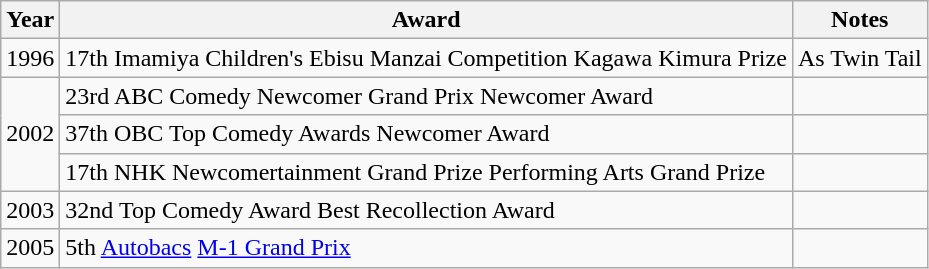<table class="wikitable">
<tr>
<th>Year</th>
<th>Award</th>
<th>Notes</th>
</tr>
<tr>
<td>1996</td>
<td>17th Imamiya Children's Ebisu Manzai Competition Kagawa Kimura Prize</td>
<td>As Twin Tail</td>
</tr>
<tr>
<td rowspan="3">2002</td>
<td>23rd ABC Comedy Newcomer Grand Prix Newcomer Award</td>
<td></td>
</tr>
<tr>
<td>37th OBC Top Comedy Awards Newcomer Award</td>
<td></td>
</tr>
<tr>
<td>17th NHK Newcomertainment Grand Prize Performing Arts Grand Prize</td>
<td></td>
</tr>
<tr>
<td>2003</td>
<td>32nd Top Comedy Award Best Recollection Award</td>
<td></td>
</tr>
<tr>
<td>2005</td>
<td>5th <a href='#'>Autobacs</a> <a href='#'>M-1 Grand Prix</a></td>
<td></td>
</tr>
</table>
